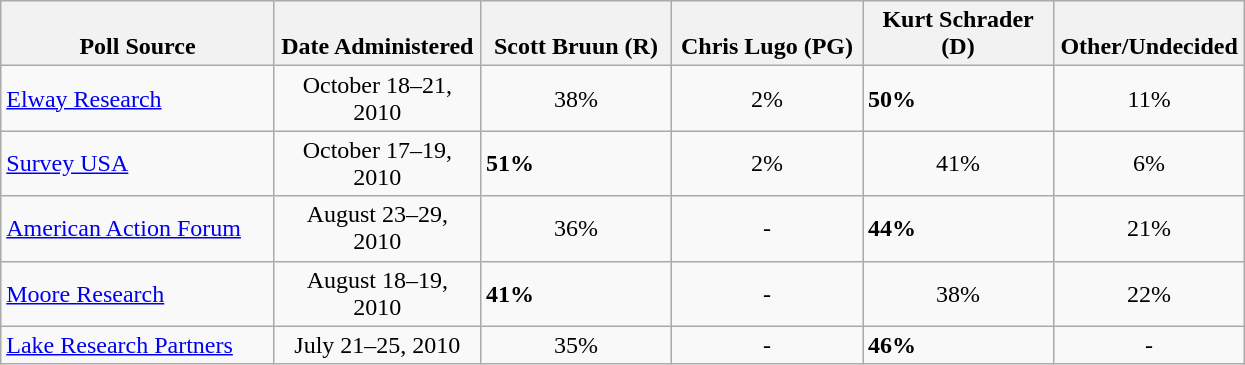<table class="wikitable">
<tr valign=bottom>
<th style="width:175px;">Poll Source</th>
<th style="width:130px;">Date Administered</th>
<th style="width:120px;">Scott Bruun (R)</th>
<th style="width:120px;">Chris Lugo (PG)</th>
<th style="width:120px;">Kurt Schrader (D)</th>
<th style="width:120px;">Other/Undecided</th>
</tr>
<tr>
<td><a href='#'>Elway Research</a></td>
<td align=center>October 18–21, 2010</td>
<td align=center>38%</td>
<td align=center>2%</td>
<td><strong>50%</strong></td>
<td align=center>11%</td>
</tr>
<tr>
<td><a href='#'>Survey USA</a></td>
<td align=center>October 17–19, 2010</td>
<td><strong>51%</strong></td>
<td align=center>2%</td>
<td align=center>41%</td>
<td align=center>6%</td>
</tr>
<tr>
<td><a href='#'>American Action Forum</a></td>
<td align=center>August 23–29, 2010</td>
<td align=center>36%</td>
<td align=center>-</td>
<td><strong>44%</strong></td>
<td align=center>21%</td>
</tr>
<tr>
<td><a href='#'>Moore Research</a></td>
<td align=center>August 18–19, 2010</td>
<td><strong>41%</strong></td>
<td align=center>-</td>
<td align=center>38%</td>
<td align=center>22%</td>
</tr>
<tr>
<td><a href='#'>Lake Research Partners</a></td>
<td align=center>July 21–25, 2010</td>
<td align=center>35%</td>
<td align=center>-</td>
<td><strong>46%</strong></td>
<td align=center>-</td>
</tr>
</table>
